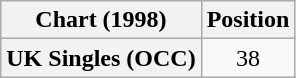<table class="wikitable plainrowheaders" style="text-align:center">
<tr>
<th>Chart (1998)</th>
<th>Position</th>
</tr>
<tr>
<th scope="row">UK Singles (OCC)</th>
<td>38</td>
</tr>
</table>
